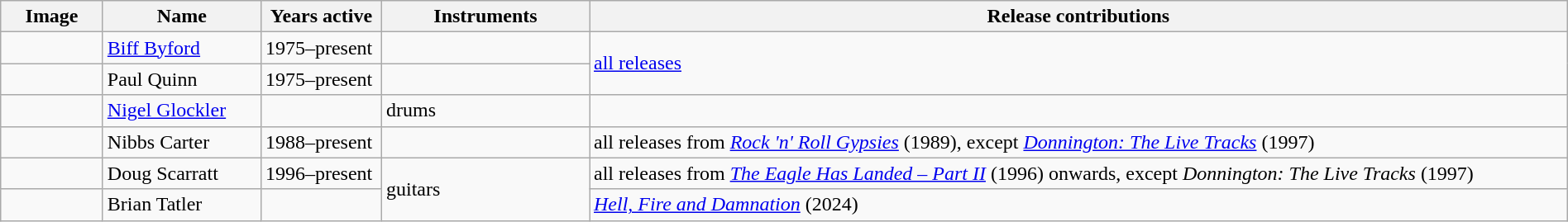<table class="wikitable" width="100%" border="1">
<tr>
<th width="75">Image</th>
<th width="120">Name</th>
<th width="90">Years active</th>
<th width="160">Instruments</th>
<th>Release contributions</th>
</tr>
<tr>
<td></td>
<td><a href='#'>Biff Byford</a></td>
<td>1975–present</td>
<td></td>
<td rowspan="2"><a href='#'>all releases</a></td>
</tr>
<tr>
<td></td>
<td>Paul Quinn</td>
<td>1975–present </td>
<td></td>
</tr>
<tr>
<td></td>
<td><a href='#'>Nigel Glockler</a></td>
<td></td>
<td>drums</td>
<td></td>
</tr>
<tr>
<td></td>
<td>Nibbs Carter</td>
<td>1988–present</td>
<td></td>
<td>all releases from <em><a href='#'>Rock 'n' Roll Gypsies</a></em> (1989), except <em><a href='#'>Donnington: The Live Tracks</a></em> (1997)</td>
</tr>
<tr>
<td></td>
<td>Doug Scarratt</td>
<td>1996–present</td>
<td rowspan="2">guitars</td>
<td>all releases from <em><a href='#'>The Eagle Has Landed – Part II</a></em> (1996) onwards, except <em>Donnington: The Live Tracks</em> (1997)</td>
</tr>
<tr>
<td></td>
<td>Brian Tatler</td>
<td></td>
<td><em><a href='#'>Hell, Fire and Damnation</a></em> (2024)</td>
</tr>
</table>
